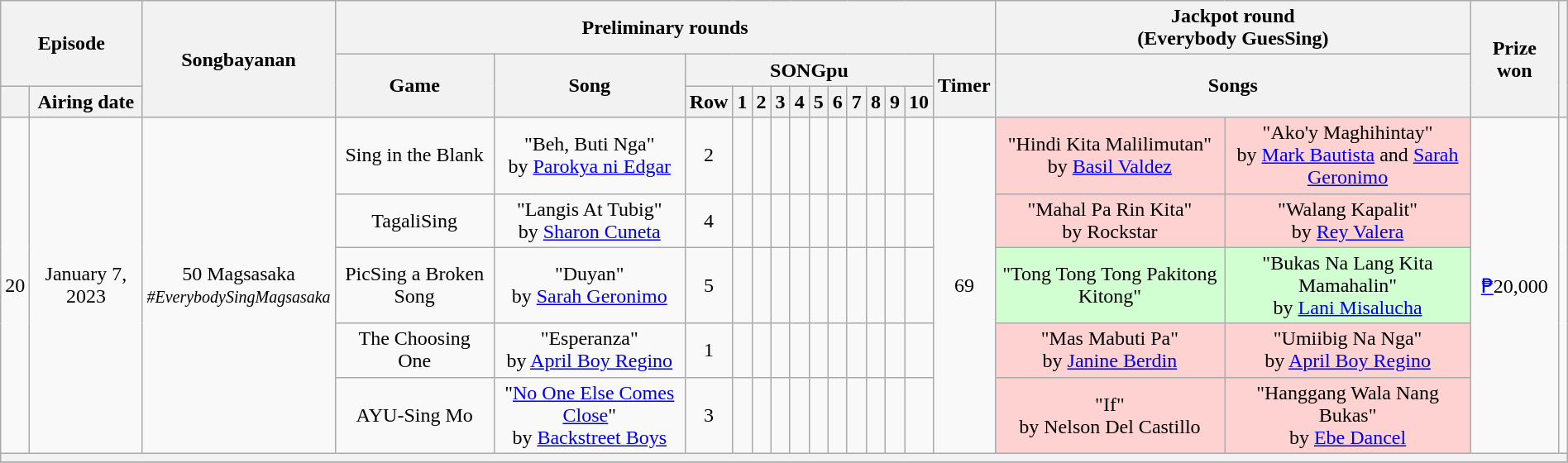<table class="wikitable mw-collapsible mw-collapsed" style="text-align:center; width:100%">
<tr>
<th colspan=2 rowspan=2>Episode</th>
<th rowspan=3>Songbayanan</th>
<th colspan=14>Preliminary rounds</th>
<th colspan=2>Jackpot round<br>(Everybody GuesSing)</th>
<th rowspan=3>Prize won</th>
<th rowspan=3></th>
</tr>
<tr>
<th rowspan=2>Game</th>
<th rowspan=2>Song</th>
<th colspan=11>SONGpu</th>
<th rowspan=2>Timer</th>
<th colspan=2 rowspan=2>Songs</th>
</tr>
<tr>
<th></th>
<th>Airing date</th>
<th>Row</th>
<th>1</th>
<th>2</th>
<th>3</th>
<th>4</th>
<th>5</th>
<th>6</th>
<th>7</th>
<th>8</th>
<th>9</th>
<th>10</th>
</tr>
<tr>
<td rowspan=5>20</td>
<td rowspan=5>January 7, 2023</td>
<td rowspan=5>50 Magsasaka<br><small><em>#EverybodySingMagsasaka</em></small></td>
<td>Sing in the Blank</td>
<td>"Beh, Buti Nga"<br>by <a href='#'>Parokya ni Edgar</a></td>
<td>2</td>
<td></td>
<td></td>
<td></td>
<td></td>
<td></td>
<td></td>
<td></td>
<td></td>
<td></td>
<td></td>
<td rowspan=5>69 </td>
<td bgcolor=FFD2D2>"Hindi Kita Malilimutan"<br>by <a href='#'>Basil Valdez</a></td>
<td bgcolor=FFD2D2>"Ako'y Maghihintay"<br>by <a href='#'>Mark Bautista</a> and <a href='#'>Sarah Geronimo</a></td>
<td rowspan=5><a href='#'>₱</a>20,000</td>
<td rowspan=5></td>
</tr>
<tr>
<td>TagaliSing</td>
<td>"Langis At Tubig"<br>by <a href='#'>Sharon Cuneta</a></td>
<td>4</td>
<td></td>
<td></td>
<td></td>
<td></td>
<td></td>
<td></td>
<td></td>
<td></td>
<td></td>
<td></td>
<td bgcolor=FFD2D2>"Mahal Pa Rin Kita"<br>by Rockstar</td>
<td bgcolor=FFD2D2>"Walang Kapalit"<br>by <a href='#'>Rey Valera</a></td>
</tr>
<tr>
<td>PicSing a Broken Song</td>
<td>"Duyan"<br>by <a href='#'>Sarah Geronimo</a></td>
<td>5</td>
<td></td>
<td></td>
<td></td>
<td></td>
<td></td>
<td></td>
<td></td>
<td></td>
<td></td>
<td></td>
<td bgcolor=D2FFD2>"Tong Tong Tong Pakitong Kitong"</td>
<td bgcolor=D2FFD2>"Bukas Na Lang Kita Mamahalin"<br>by <a href='#'>Lani Misalucha</a></td>
</tr>
<tr>
<td>The Choosing One</td>
<td>"Esperanza"<br>by <a href='#'>April Boy Regino</a></td>
<td>1</td>
<td></td>
<td></td>
<td></td>
<td></td>
<td></td>
<td></td>
<td></td>
<td></td>
<td></td>
<td></td>
<td bgcolor=FFD2D2>"Mas Mabuti Pa"<br>by <a href='#'>Janine Berdin</a></td>
<td bgcolor=FFD2D2>"Umiibig Na Nga"<br>by <a href='#'>April Boy Regino</a></td>
</tr>
<tr>
<td>AYU-Sing Mo</td>
<td>"<a href='#'>No One Else Comes Close</a>"<br>by <a href='#'>Backstreet Boys</a></td>
<td>3</td>
<td></td>
<td></td>
<td></td>
<td></td>
<td></td>
<td></td>
<td></td>
<td></td>
<td></td>
<td></td>
<td bgcolor=FFD2D2>"If"<br>by Nelson Del Castillo</td>
<td bgcolor=FFD2D2>"Hanggang Wala Nang Bukas"<br>by <a href='#'>Ebe Dancel</a></td>
</tr>
<tr>
<th colspan=21 bgcolor=555></th>
</tr>
<tr>
</tr>
</table>
